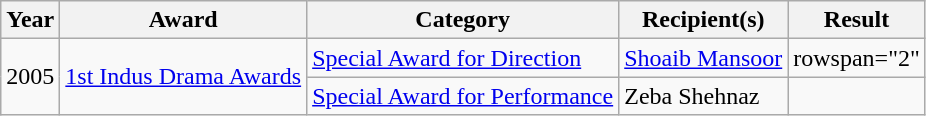<table class="wikitable sortable">
<tr>
<th>Year</th>
<th>Award</th>
<th>Category</th>
<th>Recipient(s)</th>
<th>Result</th>
</tr>
<tr>
<td rowspan="2">2005</td>
<td rowspan="2"><a href='#'>1st Indus Drama Awards</a></td>
<td><a href='#'>Special Award for Direction</a></td>
<td><a href='#'>Shoaib Mansoor</a></td>
<td>rowspan="2" </td>
</tr>
<tr>
<td><a href='#'>Special Award for Performance</a></td>
<td>Zeba Shehnaz</td>
</tr>
</table>
